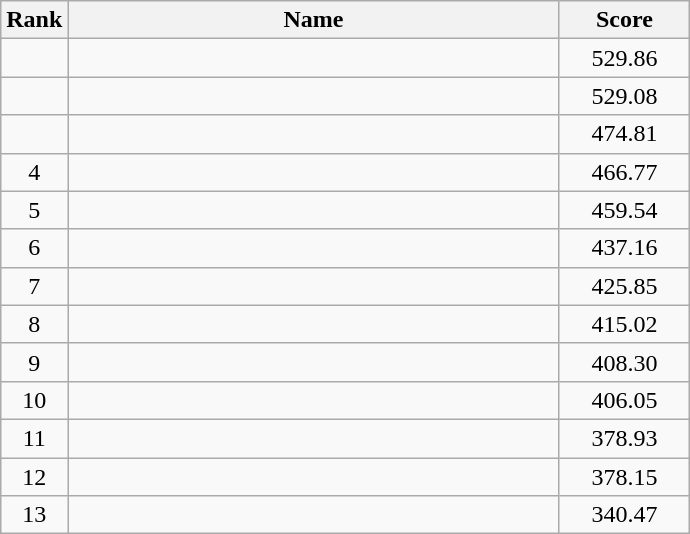<table class="wikitable">
<tr>
<th>Rank</th>
<th align="center" style="width: 20em">Name</th>
<th align="center" style="width: 5em">Score</th>
</tr>
<tr>
<td align="center"></td>
<td></td>
<td align="center">529.86</td>
</tr>
<tr>
<td align="center"></td>
<td></td>
<td align="center">529.08</td>
</tr>
<tr>
<td align="center"></td>
<td></td>
<td align="center">474.81</td>
</tr>
<tr>
<td align="center">4</td>
<td></td>
<td align="center">466.77</td>
</tr>
<tr>
<td align="center">5</td>
<td></td>
<td align="center">459.54</td>
</tr>
<tr>
<td align="center">6</td>
<td></td>
<td align="center">437.16</td>
</tr>
<tr>
<td align="center">7</td>
<td></td>
<td align="center">425.85</td>
</tr>
<tr>
<td align="center">8</td>
<td></td>
<td align="center">415.02</td>
</tr>
<tr>
<td align="center">9</td>
<td></td>
<td align="center">408.30</td>
</tr>
<tr>
<td align="center">10</td>
<td></td>
<td align="center">406.05</td>
</tr>
<tr>
<td align="center">11</td>
<td></td>
<td align="center">378.93</td>
</tr>
<tr>
<td align="center">12</td>
<td></td>
<td align="center">378.15</td>
</tr>
<tr>
<td align="center">13</td>
<td></td>
<td align="center">340.47</td>
</tr>
</table>
